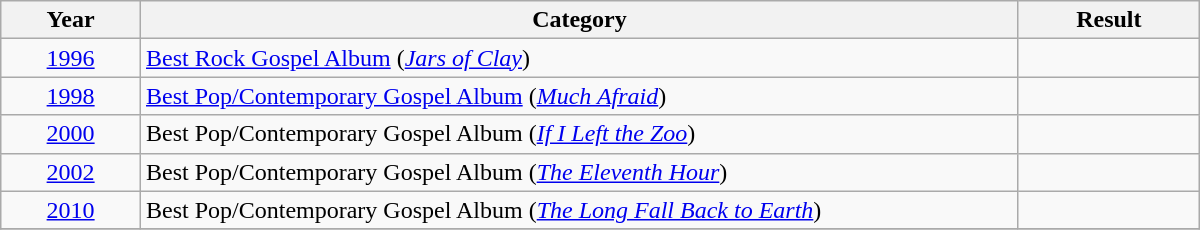<table class="wikitable" width="800em">
<tr>
<th width=10em>Year</th>
<th width=240em>Category</th>
<th width=20em>Result</th>
</tr>
<tr>
<td align="center" valign="center"><a href='#'>1996</a></td>
<td align="left" valign="center"><a href='#'>Best Rock Gospel Album</a> (<em><a href='#'>Jars of Clay</a></em>)</td>
<td></td>
</tr>
<tr>
<td align="center" valign="center"><a href='#'>1998</a></td>
<td align="left" valign="center"><a href='#'>Best Pop/Contemporary Gospel Album</a> (<em><a href='#'>Much Afraid</a></em>)</td>
<td></td>
</tr>
<tr>
<td align="center" valign="center"><a href='#'>2000</a></td>
<td align="left" valign="center">Best Pop/Contemporary Gospel Album (<em><a href='#'>If I Left the Zoo</a></em>)</td>
<td></td>
</tr>
<tr>
<td align="center" valign="center"><a href='#'>2002</a></td>
<td align="left" valign="center">Best Pop/Contemporary Gospel Album (<em><a href='#'>The Eleventh Hour</a></em>)</td>
<td></td>
</tr>
<tr>
<td align="center" valign="center"><a href='#'>2010</a></td>
<td align="left" valign="center">Best Pop/Contemporary Gospel Album (<em><a href='#'>The Long Fall Back to Earth</a></em>)</td>
<td></td>
</tr>
<tr>
</tr>
</table>
